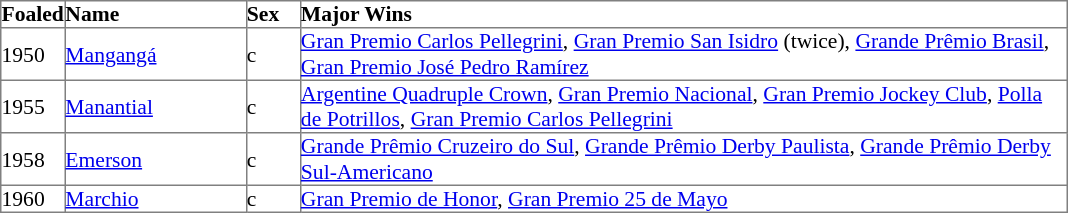<table cellpadding="0" border="1" style="border-collapse: collapse; font-size:90%">
<tr>
<td width="35px"><strong>Foaled</strong></td>
<td width="120px"><strong>Name</strong></td>
<td width="35px"><strong>Sex</strong></td>
<td width="510px"><strong>Major Wins</strong></td>
</tr>
<tr>
<td>1950</td>
<td><a href='#'>Mangangá</a></td>
<td>c</td>
<td><a href='#'>Gran Premio Carlos Pellegrini</a>, <a href='#'>Gran Premio San Isidro</a> (twice), <a href='#'>Grande Prêmio Brasil</a>, <a href='#'>Gran Premio José Pedro Ramírez</a></td>
</tr>
<tr>
<td>1955</td>
<td><a href='#'>Manantial</a></td>
<td>c</td>
<td><a href='#'>Argentine Quadruple Crown</a>, <a href='#'>Gran Premio Nacional</a>, <a href='#'>Gran Premio Jockey Club</a>, <a href='#'>Polla de Potrillos</a>, <a href='#'>Gran Premio Carlos Pellegrini</a></td>
</tr>
<tr>
<td>1958</td>
<td><a href='#'>Emerson</a></td>
<td>c</td>
<td><a href='#'>Grande Prêmio Cruzeiro do Sul</a>, <a href='#'>Grande Prêmio Derby Paulista</a>, <a href='#'>Grande Prêmio Derby Sul-Americano</a></td>
</tr>
<tr>
<td>1960</td>
<td><a href='#'>Marchio</a></td>
<td>c</td>
<td><a href='#'>Gran Premio de Honor</a>, <a href='#'>Gran Premio 25 de Mayo</a></td>
</tr>
</table>
